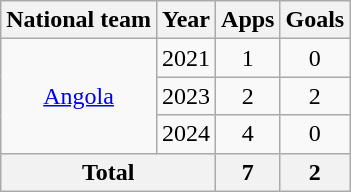<table class="wikitable" style="text-align:center">
<tr>
<th>National team</th>
<th>Year</th>
<th>Apps</th>
<th>Goals</th>
</tr>
<tr>
<td rowspan="3"><a href='#'>Angola</a></td>
<td>2021</td>
<td>1</td>
<td>0</td>
</tr>
<tr>
<td>2023</td>
<td>2</td>
<td>2</td>
</tr>
<tr>
<td>2024</td>
<td>4</td>
<td>0</td>
</tr>
<tr>
<th colspan="2">Total</th>
<th>7</th>
<th>2</th>
</tr>
</table>
